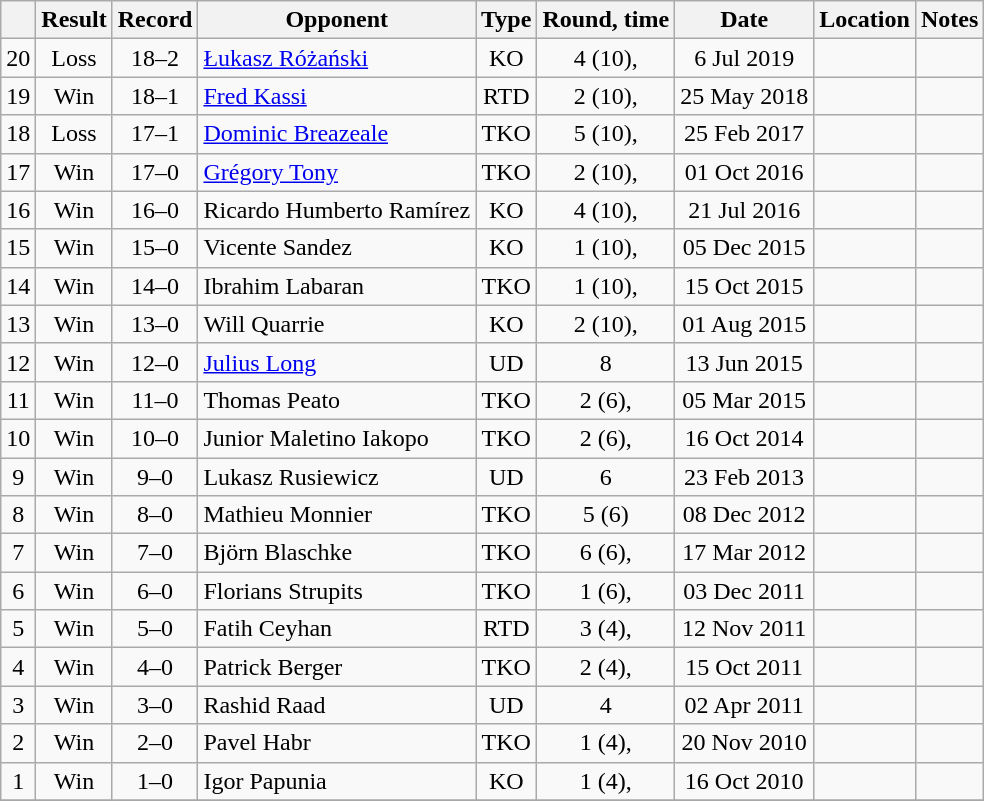<table class="wikitable" style="text-align:center">
<tr>
<th></th>
<th>Result</th>
<th>Record</th>
<th>Opponent</th>
<th>Type</th>
<th>Round, time</th>
<th>Date</th>
<th>Location</th>
<th>Notes</th>
</tr>
<tr>
<td>20</td>
<td>Loss</td>
<td>18–2</td>
<td style="text-align:left;"><a href='#'>Łukasz Różański</a></td>
<td>KO</td>
<td>4 (10), </td>
<td>6 Jul 2019</td>
<td style="text-align:left;"></td>
<td></td>
</tr>
<tr>
<td>19</td>
<td>Win</td>
<td>18–1</td>
<td align=left><a href='#'>Fred Kassi</a></td>
<td>RTD</td>
<td>2 (10), </td>
<td>25 May 2018</td>
<td align=left></td>
<td></td>
</tr>
<tr>
<td>18</td>
<td>Loss</td>
<td>17–1</td>
<td align=left><a href='#'>Dominic Breazeale</a></td>
<td>TKO</td>
<td>5 (10), </td>
<td>25 Feb 2017</td>
<td align=left></td>
<td align=left></td>
</tr>
<tr>
<td>17</td>
<td>Win</td>
<td>17–0</td>
<td align=left><a href='#'>Grégory Tony</a></td>
<td>TKO</td>
<td>2 (10), </td>
<td>01 Oct 2016</td>
<td align=left></td>
<td align=left></td>
</tr>
<tr>
<td>16</td>
<td>Win</td>
<td>16–0</td>
<td align=left>Ricardo Humberto Ramírez</td>
<td>KO</td>
<td>4 (10), </td>
<td>21 Jul 2016</td>
<td align=left></td>
<td align=left></td>
</tr>
<tr>
<td>15</td>
<td>Win</td>
<td>15–0</td>
<td align=left>Vicente Sandez</td>
<td>KO</td>
<td>1 (10), </td>
<td>05 Dec 2015</td>
<td align=left></td>
<td align=left></td>
</tr>
<tr>
<td>14</td>
<td>Win</td>
<td>14–0</td>
<td align=left>Ibrahim Labaran</td>
<td>TKO</td>
<td>1 (10), </td>
<td>15 Oct 2015</td>
<td align=left></td>
<td align=left></td>
</tr>
<tr>
<td>13</td>
<td>Win</td>
<td>13–0</td>
<td align=left>Will Quarrie</td>
<td>KO</td>
<td>2 (10), </td>
<td>01 Aug 2015</td>
<td align=left></td>
<td align=left></td>
</tr>
<tr>
<td>12</td>
<td>Win</td>
<td>12–0</td>
<td align=left><a href='#'>Julius Long</a></td>
<td>UD</td>
<td>8</td>
<td>13 Jun 2015</td>
<td align=left></td>
<td align=left></td>
</tr>
<tr>
<td>11</td>
<td>Win</td>
<td>11–0</td>
<td align=left>Thomas Peato</td>
<td>TKO</td>
<td>2 (6), </td>
<td>05 Mar 2015</td>
<td align=left></td>
<td align=left></td>
</tr>
<tr>
<td>10</td>
<td>Win</td>
<td>10–0</td>
<td align=left>Junior Maletino Iakopo</td>
<td>TKO</td>
<td>2 (6), </td>
<td>16 Oct 2014</td>
<td align=left></td>
<td align=left></td>
</tr>
<tr>
<td>9</td>
<td>Win</td>
<td>9–0</td>
<td align=left>Lukasz Rusiewicz</td>
<td>UD</td>
<td>6</td>
<td>23 Feb 2013</td>
<td align=left></td>
<td align=left></td>
</tr>
<tr>
<td>8</td>
<td>Win</td>
<td>8–0</td>
<td align=left>Mathieu Monnier</td>
<td>TKO</td>
<td>5 (6)</td>
<td>08 Dec 2012</td>
<td align=left></td>
<td align=left></td>
</tr>
<tr>
<td>7</td>
<td>Win</td>
<td>7–0</td>
<td align=left>Björn Blaschke</td>
<td>TKO</td>
<td>6 (6), </td>
<td>17 Mar 2012</td>
<td align=left></td>
<td align=left></td>
</tr>
<tr>
<td>6</td>
<td>Win</td>
<td>6–0</td>
<td align=left>Florians Strupits</td>
<td>TKO</td>
<td>1 (6), </td>
<td>03 Dec 2011</td>
<td align=left></td>
<td align=left></td>
</tr>
<tr>
<td>5</td>
<td>Win</td>
<td>5–0</td>
<td align=left>Fatih Ceyhan</td>
<td>RTD</td>
<td>3 (4), </td>
<td>12 Nov 2011</td>
<td align=left></td>
<td align=left></td>
</tr>
<tr>
<td>4</td>
<td>Win</td>
<td>4–0</td>
<td align=left>Patrick Berger</td>
<td>TKO</td>
<td>2 (4), </td>
<td>15 Oct 2011</td>
<td align=left></td>
<td align=left></td>
</tr>
<tr>
<td>3</td>
<td>Win</td>
<td>3–0</td>
<td align=left>Rashid Raad</td>
<td>UD</td>
<td>4</td>
<td>02 Apr 2011</td>
<td align=left></td>
<td align=left></td>
</tr>
<tr>
<td>2</td>
<td>Win</td>
<td>2–0</td>
<td align=left>Pavel Habr</td>
<td>TKO</td>
<td>1 (4), </td>
<td>20 Nov 2010</td>
<td align=left></td>
<td align=left></td>
</tr>
<tr>
<td>1</td>
<td>Win</td>
<td>1–0</td>
<td align=left>Igor Papunia</td>
<td>KO</td>
<td>1 (4), </td>
<td>16 Oct 2010</td>
<td align=left></td>
<td align=left></td>
</tr>
<tr>
</tr>
</table>
